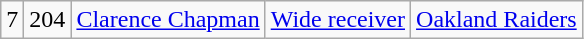<table class="wikitable" style="text-align:center">
<tr>
<td>7</td>
<td>204</td>
<td><a href='#'>Clarence Chapman</a></td>
<td><a href='#'>Wide receiver</a></td>
<td><a href='#'>Oakland Raiders</a></td>
</tr>
</table>
